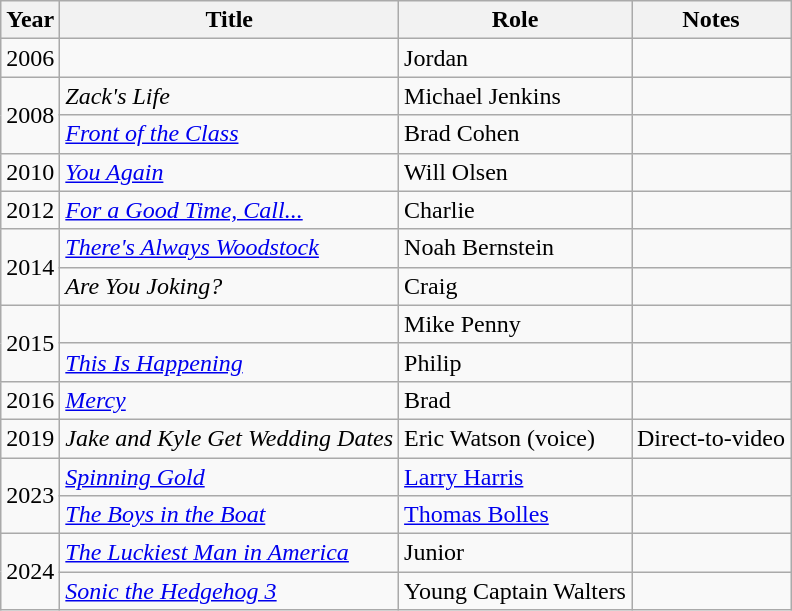<table class="wikitable sortable">
<tr>
<th>Year</th>
<th>Title</th>
<th>Role</th>
<th class="unsortable">Notes</th>
</tr>
<tr>
<td>2006</td>
<td><em></em></td>
<td>Jordan</td>
<td></td>
</tr>
<tr>
<td rowspan="2">2008</td>
<td><em>Zack's Life</em></td>
<td>Michael Jenkins</td>
<td></td>
</tr>
<tr>
<td><em><a href='#'>Front of the Class</a></em></td>
<td>Brad Cohen</td>
<td></td>
</tr>
<tr>
<td>2010</td>
<td><em><a href='#'>You Again</a></em></td>
<td>Will Olsen</td>
<td></td>
</tr>
<tr>
<td>2012</td>
<td><em><a href='#'>For a Good Time, Call...</a></em></td>
<td>Charlie</td>
<td></td>
</tr>
<tr>
<td rowspan="2">2014</td>
<td><em><a href='#'>There's Always Woodstock</a></em></td>
<td>Noah Bernstein</td>
<td></td>
</tr>
<tr>
<td><em>Are You Joking?</em></td>
<td>Craig</td>
<td></td>
</tr>
<tr>
<td rowspan="2">2015</td>
<td><em></em></td>
<td>Mike Penny</td>
<td></td>
</tr>
<tr>
<td><em><a href='#'>This Is Happening</a></em></td>
<td>Philip</td>
<td></td>
</tr>
<tr>
<td>2016</td>
<td><em><a href='#'>Mercy</a></em></td>
<td>Brad</td>
<td></td>
</tr>
<tr>
<td>2019</td>
<td><em>Jake and Kyle Get Wedding Dates</em></td>
<td>Eric Watson (voice)</td>
<td>Direct-to-video</td>
</tr>
<tr>
<td rowspan="2">2023</td>
<td><em><a href='#'>Spinning Gold</a></em></td>
<td><a href='#'>Larry Harris</a></td>
<td></td>
</tr>
<tr>
<td><em><a href='#'>The Boys in the Boat</a></em></td>
<td><a href='#'>Thomas Bolles</a></td>
<td></td>
</tr>
<tr>
<td rowspan="2">2024</td>
<td><em><a href='#'>The Luckiest Man in America</a></em></td>
<td>Junior</td>
<td></td>
</tr>
<tr>
<td><em><a href='#'>Sonic the Hedgehog 3</a></em></td>
<td>Young Captain Walters</td>
<td></td>
</tr>
</table>
